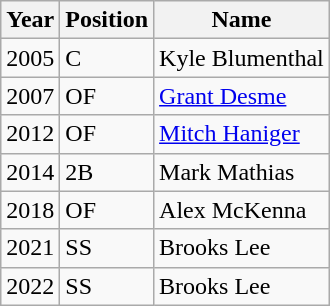<table class="wikitable">
<tr>
<th>Year</th>
<th>Position</th>
<th>Name</th>
</tr>
<tr>
<td>2005</td>
<td>C</td>
<td>Kyle Blumenthal</td>
</tr>
<tr>
<td>2007</td>
<td>OF</td>
<td><a href='#'>Grant Desme</a></td>
</tr>
<tr>
<td>2012</td>
<td>OF</td>
<td><a href='#'>Mitch Haniger</a></td>
</tr>
<tr>
<td>2014</td>
<td>2B</td>
<td>Mark Mathias</td>
</tr>
<tr>
<td>2018</td>
<td>OF</td>
<td>Alex McKenna</td>
</tr>
<tr>
<td>2021</td>
<td>SS</td>
<td>Brooks Lee</td>
</tr>
<tr>
<td>2022</td>
<td>SS</td>
<td>Brooks Lee</td>
</tr>
</table>
